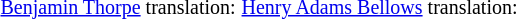<table>
<tr>
<td><br><small><a href='#'>Benjamin Thorpe</a> translation:</small></td>
<td><br><small><a href='#'>Henry Adams Bellows</a> translation:</small></td>
<td></td>
</tr>
</table>
